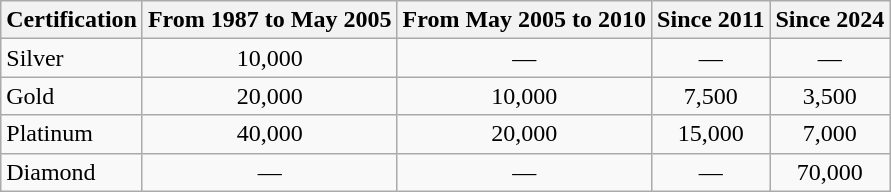<table class="wikitable" style="text-align:center">
<tr>
<th>Certification</th>
<th>From 1987 to May 2005</th>
<th>From May 2005 to 2010</th>
<th>Since 2011</th>
<th>Since 2024</th>
</tr>
<tr>
<td style="text-align:left;">Silver</td>
<td>10,000</td>
<td>—</td>
<td>—</td>
<td>—</td>
</tr>
<tr>
<td style="text-align:left;">Gold</td>
<td>20,000</td>
<td>10,000</td>
<td>7,500</td>
<td>3,500</td>
</tr>
<tr>
<td style="text-align:left;">Platinum</td>
<td>40,000</td>
<td>20,000</td>
<td>15,000</td>
<td>7,000</td>
</tr>
<tr>
<td style="text-align:left;">Diamond</td>
<td>—</td>
<td>—</td>
<td>—</td>
<td>70,000</td>
</tr>
</table>
